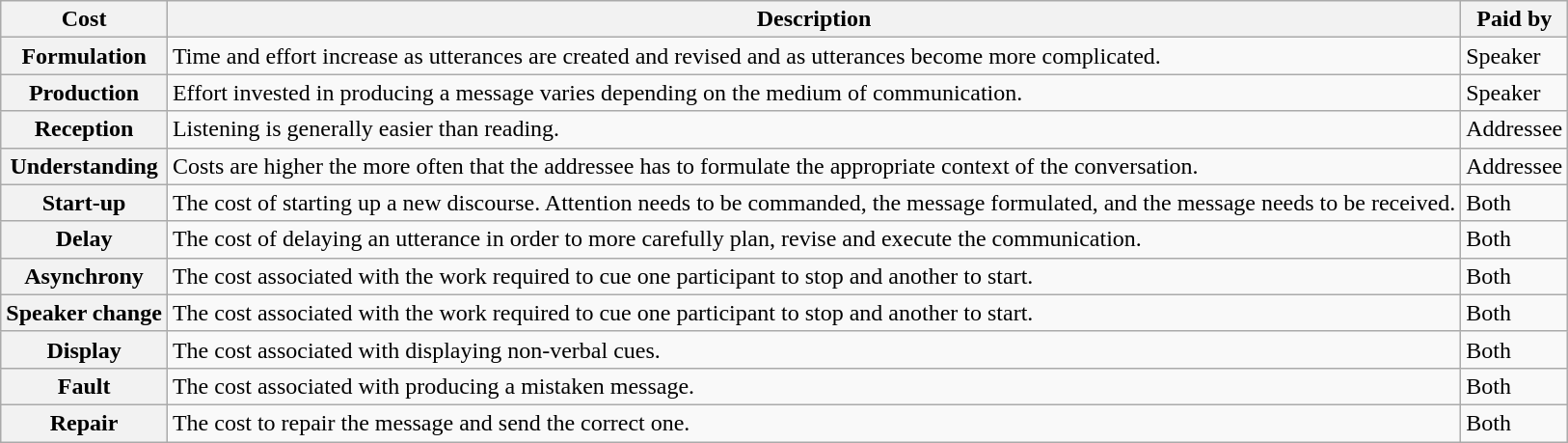<table class=wikitable>
<tr>
<th scope="col">Cost</th>
<th scope="col">Description</th>
<th scope="col">Paid by</th>
</tr>
<tr>
<th align="center">Formulation</th>
<td>Time and effort increase as utterances are created and revised and as utterances become more complicated.</td>
<td>Speaker</td>
</tr>
<tr>
<th align="center">Production</th>
<td>Effort invested in producing a message varies depending on the medium of communication.</td>
<td>Speaker</td>
</tr>
<tr>
<th align="center">Reception</th>
<td>Listening is generally easier than reading.</td>
<td>Addressee</td>
</tr>
<tr>
<th align="center">Understanding</th>
<td>Costs are higher the more often that the addressee has to formulate the appropriate context of the conversation.</td>
<td>Addressee</td>
</tr>
<tr>
<th align="center">Start-up</th>
<td>The cost of starting up a new discourse. Attention needs to be commanded, the message formulated, and the message needs to be received.</td>
<td>Both</td>
</tr>
<tr>
<th align="center">Delay</th>
<td>The cost of delaying an utterance in order to more carefully plan, revise and execute the communication.</td>
<td>Both</td>
</tr>
<tr>
<th align="center">Asynchrony</th>
<td>The cost associated with the work required to cue one participant to stop and another to start.</td>
<td>Both</td>
</tr>
<tr>
<th align="center">Speaker change</th>
<td>The cost associated with the work required to cue one participant to stop and another to start.</td>
<td>Both</td>
</tr>
<tr>
<th align="center">Display</th>
<td>The cost associated with displaying non-verbal cues.</td>
<td>Both</td>
</tr>
<tr>
<th align="center">Fault</th>
<td>The cost associated with producing a mistaken message.</td>
<td>Both</td>
</tr>
<tr>
<th align="center">Repair</th>
<td>The cost to repair the message and send the correct one.</td>
<td>Both</td>
</tr>
</table>
